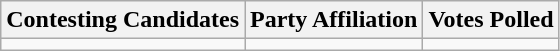<table class="wikitable sortable">
<tr>
<th>Contesting Candidates</th>
<th>Party Affiliation</th>
<th>Votes Polled</th>
</tr>
<tr>
<td></td>
<td></td>
<td></td>
</tr>
</table>
